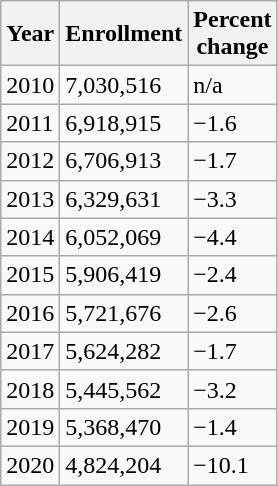<table class="wikitable">
<tr>
<th>Year</th>
<th>Enrollment</th>
<th>Percent <br> change</th>
</tr>
<tr>
<td>2010</td>
<td>7,030,516</td>
<td>n/a</td>
</tr>
<tr>
<td>2011</td>
<td>6,918,915</td>
<td>−1.6</td>
</tr>
<tr>
<td>2012</td>
<td>6,706,913</td>
<td>−1.7</td>
</tr>
<tr>
<td>2013</td>
<td>6,329,631</td>
<td>−3.3</td>
</tr>
<tr>
<td>2014</td>
<td>6,052,069</td>
<td>−4.4</td>
</tr>
<tr>
<td>2015</td>
<td>5,906,419</td>
<td>−2.4</td>
</tr>
<tr>
<td>2016</td>
<td>5,721,676</td>
<td>−2.6</td>
</tr>
<tr>
<td>2017</td>
<td>5,624,282</td>
<td>−1.7</td>
</tr>
<tr>
<td>2018</td>
<td>5,445,562</td>
<td>−3.2</td>
</tr>
<tr>
<td>2019</td>
<td>5,368,470</td>
<td>−1.4</td>
</tr>
<tr>
<td>2020</td>
<td>4,824,204</td>
<td>−10.1</td>
</tr>
</table>
